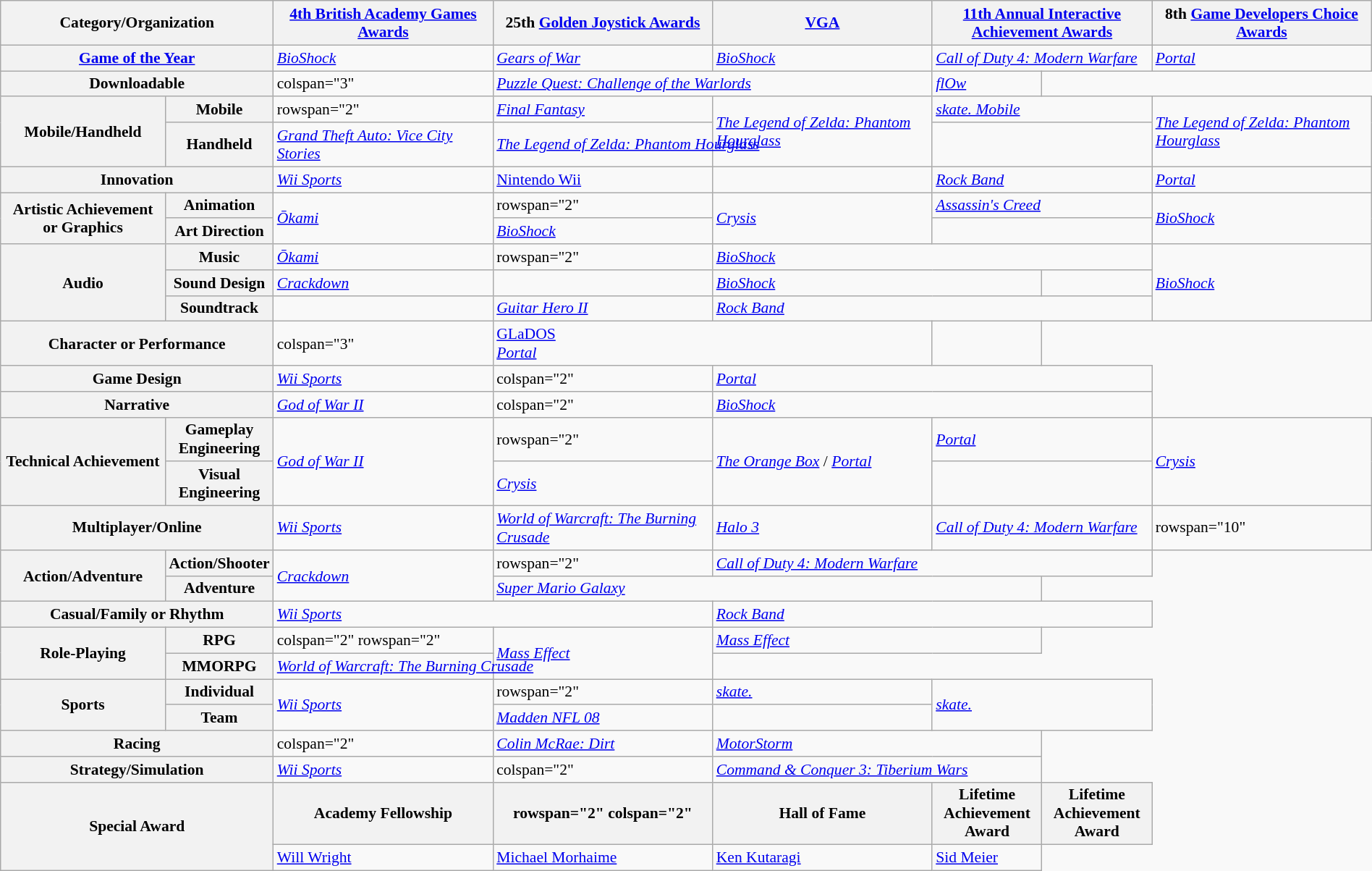<table class="wikitable" style="border:none; margin:0; width:100%; font-size: 90%;">
<tr>
<th style="width:17%;" colspan="2">Category/Organization</th>
<th style="width:16%;"><a href='#'>4th British Academy Games Awards</a><br></th>
<th style="width:16%;">25th <a href='#'>Golden Joystick Awards</a><br></th>
<th style="width:16%;"><a href='#'>VGA</a><br></th>
<th style="width:16%;" colspan="2"><a href='#'>11th Annual Interactive Achievement Awards</a><br></th>
<th style="width:16%;">8th <a href='#'>Game Developers Choice Awards</a><br></th>
</tr>
<tr>
<th scope="row" colspan="2"><a href='#'>Game of the Year</a></th>
<td><em><a href='#'>BioShock</a></em></td>
<td><em><a href='#'>Gears of War</a></em></td>
<td><em><a href='#'>BioShock</a></em></td>
<td colspan="2"><em><a href='#'>Call of Duty 4: Modern Warfare</a></em></td>
<td><em><a href='#'>Portal</a></em></td>
</tr>
<tr>
<th scope="row" colspan="2" style="width:9%;">Downloadable</th>
<td>colspan="3" </td>
<td colspan="2"><em><a href='#'>Puzzle Quest: Challenge of the Warlords</a></em></td>
<td><em><a href='#'>flOw</a></em></td>
</tr>
<tr>
<th scope="row" rowspan="2" style="width:12%;">Mobile/Handheld</th>
<th>Mobile</th>
<td>rowspan="2" </td>
<td><em><a href='#'>Final Fantasy</a></em></td>
<td rowspan="2"><em><a href='#'>The Legend of Zelda: Phantom Hourglass</a></em></td>
<td colspan="2"><em><a href='#'>skate. Mobile</a></em></td>
<td rowspan="2"><em><a href='#'>The Legend of Zelda: Phantom Hourglass</a></em></td>
</tr>
<tr>
<th scope="row">Handheld</th>
<td><em><a href='#'>Grand Theft Auto: Vice City Stories</a></em></td>
<td colspan="2"><em><a href='#'>The Legend of Zelda: Phantom Hourglass</a></em></td>
</tr>
<tr>
<th scope="row" style="width:12%;" colspan="2">Innovation</th>
<td><em><a href='#'>Wii Sports</a></em></td>
<td><a href='#'>Nintendo Wii</a></td>
<td></td>
<td colspan="2"><em><a href='#'>Rock Band</a></em></td>
<td><em><a href='#'>Portal</a></em></td>
</tr>
<tr>
<th scope="row" rowspan="2" style="width:9%;">Artistic Achievement<br>or Graphics</th>
<th>Animation</th>
<td rowspan="2"><em><a href='#'>Ōkami</a></em></td>
<td>rowspan="2" </td>
<td rowspan="2"><em><a href='#'>Crysis</a></em></td>
<td colspan="2"><em><a href='#'>Assassin's Creed</a></em></td>
<td rowspan="2"><em><a href='#'>BioShock</a></em></td>
</tr>
<tr>
<th scope="row">Art Direction</th>
<td colspan="2"><em><a href='#'>BioShock</a></em></td>
</tr>
<tr>
<th scope="row" rowspan="3" style="width:12%;">Audio</th>
<th>Music</th>
<td><em><a href='#'>Ōkami</a></em></td>
<td>rowspan="2" </td>
<td colspan="3"><em><a href='#'>BioShock</a></em></td>
<td rowspan="3"><em><a href='#'>BioShock</a></em></td>
</tr>
<tr>
<th scope="row">Sound Design</th>
<td><em><a href='#'>Crackdown</a></em></td>
<td></td>
<td colspan="2"><em><a href='#'>BioShock</a></em></td>
</tr>
<tr>
<th scope="row">Soundtrack</th>
<td></td>
<td><em><a href='#'>Guitar Hero II</a></em></td>
<td colspan="3"><em><a href='#'>Rock Band</a></em></td>
</tr>
<tr>
<th scope="row" colspan="2">Character or Performance</th>
<td>colspan="3" </td>
<td colspan="2"><a href='#'>GLaDOS</a><br><em><a href='#'>Portal</a></em></td>
<td></td>
</tr>
<tr>
<th scope="row" colspan="2">Game Design</th>
<td><em><a href='#'>Wii Sports</a></em></td>
<td>colspan="2" </td>
<td colspan="3"><em><a href='#'>Portal</a></em></td>
</tr>
<tr>
<th scope="row" colspan="2">Narrative</th>
<td><em><a href='#'>God of War II</a></em></td>
<td>colspan="2" </td>
<td colspan="3"><em><a href='#'>BioShock</a></em></td>
</tr>
<tr>
<th scope="row" rowspan="2">Technical Achievement</th>
<th>Gameplay Engineering</th>
<td rowspan="2"><em><a href='#'>God of War II</a></em></td>
<td>rowspan="2" </td>
<td rowspan="2"><em><a href='#'>The Orange Box</a></em> / <em><a href='#'>Portal</a></em></td>
<td colspan="2"><em><a href='#'>Portal</a></em></td>
<td rowspan="2"><em><a href='#'>Crysis</a></em></td>
</tr>
<tr>
<th scope="row">Visual Engineering</th>
<td colspan="2"><em><a href='#'>Crysis</a></em></td>
</tr>
<tr>
<th scope="row" colspan="2">Multiplayer/Online</th>
<td><em><a href='#'>Wii Sports</a></em></td>
<td><em><a href='#'>World of Warcraft: The Burning Crusade</a></em></td>
<td><em><a href='#'>Halo 3</a></em></td>
<td colspan="2"><em><a href='#'>Call of Duty 4: Modern Warfare</a></em></td>
<td>rowspan="10" </td>
</tr>
<tr>
<th scope="row" rowspan="2">Action/Adventure</th>
<th>Action/Shooter</th>
<td rowspan="2"><em><a href='#'>Crackdown</a></em></td>
<td>rowspan="2" </td>
<td colspan="3"><em><a href='#'>Call of Duty 4: Modern Warfare</a></em></td>
</tr>
<tr>
<th scope="row">Adventure</th>
<td colspan="3"><em><a href='#'>Super Mario Galaxy</a></em></td>
</tr>
<tr>
<th scope="row" colspan="2">Casual/Family or Rhythm</th>
<td colspan="2"><em><a href='#'>Wii Sports</a></em></td>
<td colspan="3"><em><a href='#'>Rock Band</a></em></td>
</tr>
<tr>
<th scope="row" rowspan="2">Role-Playing</th>
<th>RPG</th>
<td>colspan="2" rowspan="2" </td>
<td rowspan="2"><em><a href='#'>Mass Effect</a></em></td>
<td colspan="2"><em><a href='#'>Mass Effect</a></em></td>
</tr>
<tr>
<th scope="row">MMORPG</th>
<td colspan="2"><em><a href='#'>World of Warcraft: The Burning Crusade</a></em></td>
</tr>
<tr>
<th scope="row" rowspan="2">Sports</th>
<th>Individual</th>
<td rowspan="2"><em><a href='#'>Wii Sports</a></em></td>
<td>rowspan="2" </td>
<td><em><a href='#'>skate.</a></em></td>
<td rowspan="2" colspan="2"><em><a href='#'>skate.</a></em></td>
</tr>
<tr>
<th scope="row">Team</th>
<td><em><a href='#'>Madden NFL 08</a></em></td>
</tr>
<tr>
<th scope="row" colspan="2">Racing</th>
<td>colspan="2" </td>
<td><em><a href='#'>Colin McRae: Dirt</a></em></td>
<td colspan="2"><em><a href='#'>MotorStorm</a></em></td>
</tr>
<tr>
<th scope="row" colspan="2">Strategy/Simulation</th>
<td><em><a href='#'>Wii Sports</a></em></td>
<td>colspan="2" </td>
<td colspan="2"><em><a href='#'>Command & Conquer 3: Tiberium Wars</a></em></td>
</tr>
<tr>
<th scope="row" colspan="2" rowspan="2">Special Award</th>
<th>Academy Fellowship</th>
<th>rowspan="2" colspan="2" </th>
<th>Hall of Fame</th>
<th>Lifetime Achievement Award</th>
<th>Lifetime Achievement Award</th>
</tr>
<tr>
<td><a href='#'>Will Wright</a></td>
<td><a href='#'>Michael Morhaime</a></td>
<td><a href='#'>Ken Kutaragi</a></td>
<td><a href='#'>Sid Meier</a></td>
</tr>
</table>
